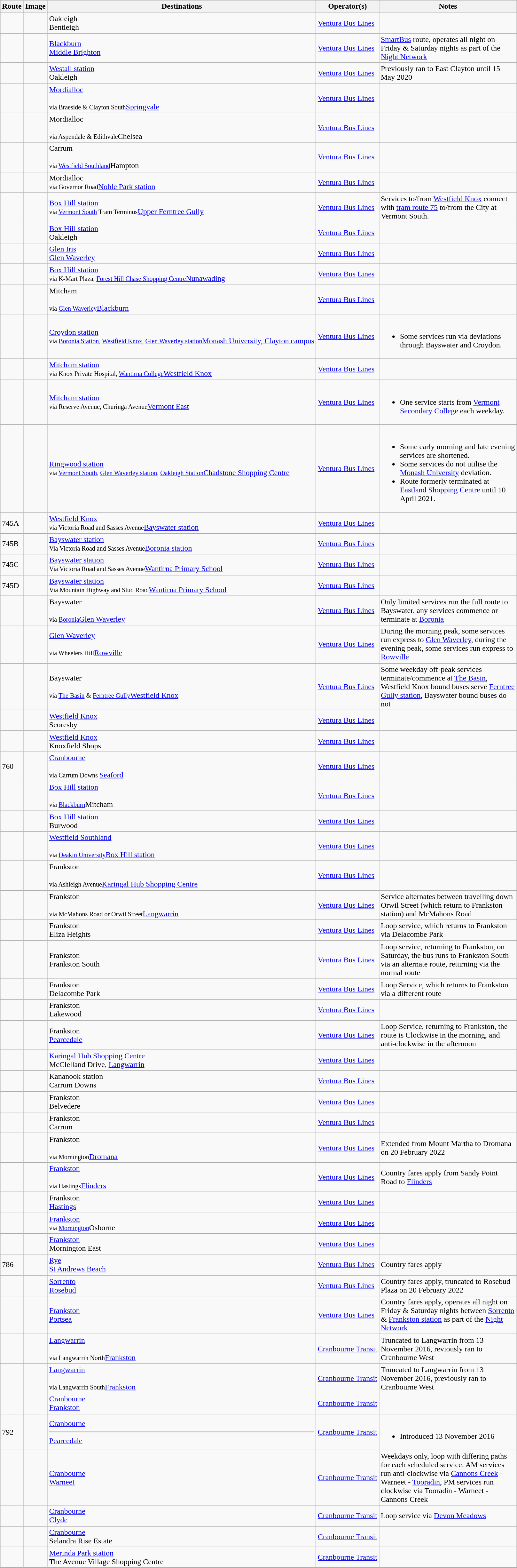<table class="wikitable" style="text-align:left; padding:0; margin:0;">
<tr>
<th style="text-align:center;">Route</th>
<th>Image</th>
<th>Destinations</th>
<th>Operator(s)</th>
<th style="width:280px;">Notes</th>
</tr>
<tr>
<td></td>
<td></td>
<td>Oakleigh<br>Bentleigh</td>
<td><a href='#'>Ventura Bus Lines</a></td>
<td></td>
</tr>
<tr>
<td></td>
<td></td>
<td><a href='#'>Blackburn</a><br><a href='#'>Middle Brighton</a></td>
<td><a href='#'>Ventura Bus Lines</a></td>
<td><a href='#'>SmartBus</a> route, operates all night on Friday & Saturday nights as part of the <a href='#'>Night Network</a></td>
</tr>
<tr>
<td></td>
<td></td>
<td><a href='#'>Westall station</a><br>Oakleigh</td>
<td><a href='#'>Ventura Bus Lines</a></td>
<td>Previously ran to East Clayton until 15 May 2020</td>
</tr>
<tr>
<td></td>
<td></td>
<td><a href='#'>Mordialloc</a> <br><br><small>via Braeside & Clayton South</small><a href='#'>Springvale</a></td>
<td><a href='#'>Ventura Bus Lines</a></td>
<td></td>
</tr>
<tr>
<td></td>
<td></td>
<td>Mordialloc <br><br><small>via Aspendale & Edithvale</small>Chelsea</td>
<td><a href='#'>Ventura Bus Lines</a></td>
<td></td>
</tr>
<tr>
<td></td>
<td></td>
<td>Carrum <br><br><small>via <a href='#'>Westfield Southland</a></small>Hampton</td>
<td><a href='#'>Ventura Bus Lines</a></td>
<td></td>
</tr>
<tr>
<td></td>
<td></td>
<td>Mordialloc<br><small>via Governor Road</small><a href='#'>Noble Park station</a></td>
<td><a href='#'>Ventura Bus Lines</a></td>
<td></td>
</tr>
<tr>
<td></td>
<td></td>
<td><a href='#'>Box Hill station</a><br><small>via <a href='#'>Vermont South</a> Tram Terminus</small><a href='#'>Upper Ferntree Gully</a></td>
<td><a href='#'>Ventura Bus Lines</a></td>
<td>Services to/from <a href='#'>Westfield Knox</a> connect with <a href='#'>tram route 75</a> to/from the City at Vermont South.</td>
</tr>
<tr>
<td></td>
<td></td>
<td><a href='#'>Box Hill station</a><br>Oakleigh</td>
<td><a href='#'>Ventura Bus Lines</a></td>
<td></td>
</tr>
<tr>
<td></td>
<td></td>
<td><a href='#'>Glen Iris</a><br><a href='#'>Glen Waverley</a></td>
<td><a href='#'>Ventura Bus Lines</a></td>
<td></td>
</tr>
<tr>
<td></td>
<td></td>
<td><a href='#'>Box Hill station</a><br><small>via K-Mart Plaza, <a href='#'>Forest Hill Chase Shopping Centre</a></small><a href='#'>Nunawading</a></td>
<td><a href='#'>Ventura Bus Lines</a></td>
<td></td>
</tr>
<tr>
<td></td>
<td></td>
<td>Mitcham <br><br><small>via <a href='#'>Glen Waverley</a></small><a href='#'>Blackburn</a></td>
<td><a href='#'>Ventura Bus Lines</a></td>
<td></td>
</tr>
<tr>
<td></td>
<td></td>
<td><a href='#'>Croydon station</a><br><small>via <a href='#'>Boronia Station</a>, <a href='#'>Westfield Knox</a>, <a href='#'>Glen Waverley station</a></small><a href='#'>Monash University, Clayton campus</a></td>
<td><a href='#'>Ventura Bus Lines</a></td>
<td><br><ul><li>Some services run via deviations through Bayswater and Croydon.</li></ul></td>
</tr>
<tr>
<td></td>
<td></td>
<td><a href='#'>Mitcham station</a><br><small>via Knox Private Hospital, <a href='#'>Wantirna College</a></small><a href='#'>Westfield Knox</a></td>
<td><a href='#'>Ventura Bus Lines</a></td>
<td></td>
</tr>
<tr>
<td></td>
<td></td>
<td><a href='#'>Mitcham station</a><br><small>via Reserve Avenue, Churinga Avenue</small><a href='#'>Vermont East</a></td>
<td><a href='#'>Ventura Bus Lines</a></td>
<td><br><ul><li>One service starts from <a href='#'>Vermont Secondary College</a> each weekday.</li></ul></td>
</tr>
<tr>
<td></td>
<td></td>
<td><a href='#'>Ringwood station</a><br><small>via <a href='#'>Vermont South</a>, <a href='#'>Glen Waverley station</a>, <a href='#'>Oakleigh Station</a></small><a href='#'>Chadstone Shopping Centre</a></td>
<td><a href='#'>Ventura Bus Lines</a></td>
<td><br><ul><li>Some early morning and late evening services are shortened.</li><li>Some services do not utilise the <a href='#'>Monash University</a> deviation.</li><li>Route formerly terminated at <a href='#'>Eastland Shopping Centre</a> until 10 April 2021.</li></ul></td>
</tr>
<tr>
<td>745A</td>
<td></td>
<td><a href='#'>Westfield Knox</a><br><small>via Victoria Road and Sasses Avenue</small><a href='#'>Bayswater station</a></td>
<td><a href='#'>Ventura Bus Lines</a></td>
<td></td>
</tr>
<tr>
<td>745B</td>
<td></td>
<td><a href='#'>Bayswater station</a><br><small>Via Victoria Road and Sasses Avenue</small><a href='#'>Boronia station</a></td>
<td><a href='#'>Ventura Bus Lines</a></td>
<td></td>
</tr>
<tr>
<td>745C</td>
<td></td>
<td><a href='#'>Bayswater station</a><br><small>Via Victoria Road and Sasses Avenue</small><a href='#'>Wantirna Primary School</a></td>
<td><a href='#'>Ventura Bus Lines</a></td>
<td></td>
</tr>
<tr>
<td>745D</td>
<td></td>
<td><a href='#'>Bayswater station</a><br><small>Via Mountain Highway and Stud Road</small><a href='#'>Wantirna Primary School</a></td>
<td><a href='#'>Ventura Bus Lines</a></td>
<td></td>
</tr>
<tr>
<td></td>
<td></td>
<td>Bayswater<br><br><small>via <a href='#'>Boronia</a></small><a href='#'>Glen Waverley</a></td>
<td><a href='#'>Ventura Bus Lines</a></td>
<td>Only limited services run the full route to Bayswater, any services commence or terminate at <a href='#'>Boronia</a></td>
</tr>
<tr>
<td></td>
<td></td>
<td><a href='#'>Glen Waverley</a><br><br><small>via Wheelers Hill</small><a href='#'>Rowville</a></td>
<td><a href='#'>Ventura Bus Lines</a></td>
<td>During the morning peak, some services run express to <a href='#'>Glen Waverley</a>, during the evening peak, some services run express to <a href='#'>Rowville</a></td>
</tr>
<tr>
<td></td>
<td></td>
<td>Bayswater<br><br><small>via <a href='#'>The Basin</a> & <a href='#'>Ferntree Gully</a></small><a href='#'>Westfield Knox</a></td>
<td><a href='#'>Ventura Bus Lines</a></td>
<td>Some weekday off-peak services terminate/commence at <a href='#'>The Basin</a>, Westfield Knox bound buses serve <a href='#'>Ferntree Gully station</a>, Bayswater bound buses do not</td>
</tr>
<tr>
<td></td>
<td></td>
<td><a href='#'>Westfield Knox</a><br>Scoresby</td>
<td><a href='#'>Ventura Bus Lines</a></td>
<td></td>
</tr>
<tr>
<td></td>
<td></td>
<td><a href='#'>Westfield Knox</a><br>Knoxfield Shops</td>
<td><a href='#'>Ventura Bus Lines</a></td>
<td></td>
</tr>
<tr>
<td>760</td>
<td></td>
<td><a href='#'>Cranbourne</a><br><br><small> via Carrum Downs </small><a href='#'>Seaford</a></td>
<td><a href='#'>Ventura Bus Lines</a></td>
<td></td>
</tr>
<tr>
<td></td>
<td></td>
<td><a href='#'>Box Hill station</a><br><br><small>via <a href='#'>Blackburn</a></small>Mitcham</td>
<td><a href='#'>Ventura Bus Lines</a></td>
<td></td>
</tr>
<tr>
<td></td>
<td></td>
<td><a href='#'>Box Hill station</a><br>Burwood</td>
<td><a href='#'>Ventura Bus Lines</a></td>
<td></td>
</tr>
<tr>
<td></td>
<td></td>
<td><a href='#'>Westfield Southland</a><br><br><small>via <a href='#'>Deakin University</a></small><a href='#'>Box Hill station</a></td>
<td><a href='#'>Ventura Bus Lines</a></td>
<td></td>
</tr>
<tr>
<td></td>
<td></td>
<td>Frankston<br><br><small>via Ashleigh Avenue</small><a href='#'>Karingal Hub Shopping Centre</a></td>
<td><a href='#'>Ventura Bus Lines</a></td>
<td></td>
</tr>
<tr>
<td></td>
<td></td>
<td>Frankston<br><br><small>via McMahons Road or Orwil Street</small><a href='#'>Langwarrin</a></td>
<td><a href='#'>Ventura Bus Lines</a></td>
<td>Service alternates between travelling down Orwil Street (which return to Frankston station) and McMahons Road</td>
</tr>
<tr>
<td></td>
<td></td>
<td>Frankston<br>Eliza Heights</td>
<td><a href='#'>Ventura Bus Lines</a></td>
<td>Loop service, which returns to Frankston via Delacombe Park</td>
</tr>
<tr>
<td></td>
<td></td>
<td>Frankston<br>Frankston South</td>
<td><a href='#'>Ventura Bus Lines</a></td>
<td>Loop service, returning to Frankston, on Saturday, the bus runs to Frankston South via an alternate route, returning via the normal route</td>
</tr>
<tr>
<td></td>
<td></td>
<td>Frankston<br>Delacombe Park</td>
<td><a href='#'>Ventura Bus Lines</a></td>
<td>Loop Service, which returns to Frankston via a different route</td>
</tr>
<tr>
<td></td>
<td></td>
<td>Frankston<br>Lakewood</td>
<td><a href='#'>Ventura Bus Lines</a></td>
<td></td>
</tr>
<tr>
<td></td>
<td></td>
<td>Frankston<br><a href='#'>Pearcedale</a></td>
<td><a href='#'>Ventura Bus Lines</a></td>
<td>Loop Service, returning to Frankston, the route is Clockwise in the morning, and anti-clockwise in the afternoon</td>
</tr>
<tr>
<td></td>
<td></td>
<td><a href='#'>Karingal Hub Shopping Centre</a><br>McClelland Drive, <a href='#'>Langwarrin</a></td>
<td><a href='#'>Ventura Bus Lines</a></td>
<td></td>
</tr>
<tr>
<td></td>
<td></td>
<td>Kananook station<br>Carrum Downs</td>
<td><a href='#'>Ventura Bus Lines</a></td>
<td></td>
</tr>
<tr>
<td></td>
<td></td>
<td>Frankston<br>Belvedere</td>
<td><a href='#'>Ventura Bus Lines</a></td>
<td></td>
</tr>
<tr>
<td></td>
<td></td>
<td>Frankston<br>Carrum</td>
<td><a href='#'>Ventura Bus Lines</a></td>
<td></td>
</tr>
<tr>
<td></td>
<td></td>
<td>Frankston<br><br><small>via Mornington</small><a href='#'>Dromana</a></td>
<td><a href='#'>Ventura Bus Lines</a></td>
<td>Extended from Mount Martha to Dromana on 20 February 2022</td>
</tr>
<tr>
<td></td>
<td></td>
<td><a href='#'>Frankston</a><br><br><small>via Hastings</small><a href='#'>Flinders</a></td>
<td><a href='#'>Ventura Bus Lines</a></td>
<td>Country fares apply from Sandy Point Road to <a href='#'>Flinders</a></td>
</tr>
<tr>
<td></td>
<td></td>
<td>Frankston<br><a href='#'>Hastings</a></td>
<td><a href='#'>Ventura Bus Lines</a></td>
<td></td>
</tr>
<tr>
<td></td>
<td></td>
<td><a href='#'>Frankston</a><br><small>via <a href='#'>Mornington</a></small>Osborne</td>
<td><a href='#'>Ventura Bus Lines</a></td>
<td></td>
</tr>
<tr>
<td></td>
<td></td>
<td><a href='#'>Frankston</a><br>Mornington East</td>
<td><a href='#'>Ventura Bus Lines</a></td>
<td></td>
</tr>
<tr>
<td>786</td>
<td></td>
<td><a href='#'>Rye</a><br><a href='#'>St Andrews Beach</a></td>
<td><a href='#'>Ventura Bus Lines</a></td>
<td>Country fares apply</td>
</tr>
<tr>
<td></td>
<td></td>
<td><a href='#'>Sorrento</a><br><a href='#'>Rosebud</a></td>
<td><a href='#'>Ventura Bus Lines</a></td>
<td>Country fares apply, truncated to Rosebud Plaza on 20 February 2022</td>
</tr>
<tr>
<td></td>
<td></td>
<td><a href='#'>Frankston</a><br><a href='#'>Portsea</a></td>
<td><a href='#'>Ventura Bus Lines</a></td>
<td>Country fares apply, operates all night on Friday & Saturday nights between <a href='#'>Sorrento</a> & <a href='#'>Frankston station</a> as part of the <a href='#'>Night Network</a></td>
</tr>
<tr>
<td></td>
<td></td>
<td><a href='#'>Langwarrin</a><br><br><small>via Langwarrin North</small><a href='#'>Frankston</a></td>
<td><a href='#'>Cranbourne Transit</a></td>
<td>Truncated to Langwarrin from 13 November 2016, reviously ran to Cranbourne West</td>
</tr>
<tr>
<td></td>
<td></td>
<td><a href='#'>Langwarrin</a><br><br><small>via Langwarrin South</small><a href='#'>Frankston</a></td>
<td><a href='#'>Cranbourne Transit</a></td>
<td>Truncated to Langwarrin from 13 November 2016, previously ran to Cranbourne West</td>
</tr>
<tr>
<td></td>
<td></td>
<td><a href='#'>Cranbourne</a><br><a href='#'>Frankston</a></td>
<td><a href='#'>Cranbourne Transit</a></td>
<td></td>
</tr>
<tr>
<td>792</td>
<td></td>
<td><a href='#'>Cranbourne</a><hr><a href='#'>Pearcedale</a></td>
<td><a href='#'>Cranbourne Transit</a></td>
<td><br><ul><li>Introduced 13 November 2016</li></ul></td>
</tr>
<tr>
<td></td>
<td></td>
<td><a href='#'>Cranbourne</a><br><a href='#'>Warneet</a></td>
<td><a href='#'>Cranbourne Transit</a></td>
<td>Weekdays only, loop with differing paths for each scheduled service. AM services run anti-clockwise via <a href='#'>Cannons Creek</a> - Warneet - <a href='#'>Tooradin</a>, PM services run clockwise via Tooradin - Warneet - Cannons Creek</td>
</tr>
<tr>
<td></td>
<td></td>
<td><a href='#'>Cranbourne</a><br><a href='#'>Clyde</a></td>
<td><a href='#'>Cranbourne Transit</a></td>
<td>Loop service via <a href='#'>Devon Meadows</a></td>
</tr>
<tr>
<td></td>
<td></td>
<td><a href='#'>Cranbourne</a><br>Selandra Rise Estate</td>
<td><a href='#'>Cranbourne Transit</a></td>
<td></td>
</tr>
<tr>
<td></td>
<td></td>
<td><a href='#'>Merinda Park station</a><br>The Avenue Village Shopping Centre</td>
<td><a href='#'>Cranbourne Transit</a></td>
<td></td>
</tr>
</table>
